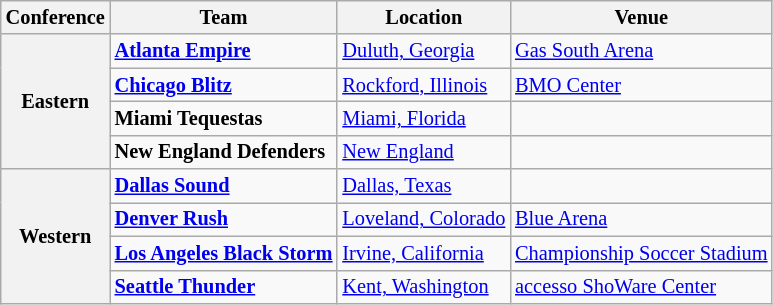<table class="wikitable" style="font-size:85%">
<tr>
<th>Conference</th>
<th>Team</th>
<th>Location</th>
<th>Venue</th>
</tr>
<tr>
<th rowspan="4">Eastern</th>
<td><strong><a href='#'>Atlanta Empire</a></strong></td>
<td><a href='#'>Duluth, Georgia</a></td>
<td><a href='#'>Gas South Arena</a></td>
</tr>
<tr>
<td><strong><a href='#'>Chicago Blitz</a></strong></td>
<td><a href='#'>Rockford, Illinois</a></td>
<td><a href='#'>BMO Center</a></td>
</tr>
<tr>
<td><strong>Miami Tequestas</strong></td>
<td><a href='#'>Miami, Florida</a></td>
<td></td>
</tr>
<tr>
<td><strong>New England Defenders</strong></td>
<td><a href='#'>New England</a></td>
<td></td>
</tr>
<tr>
<th rowspan="4">Western</th>
<td><strong><a href='#'>Dallas Sound</a></strong></td>
<td><a href='#'>Dallas, Texas</a></td>
<td></td>
</tr>
<tr>
<td><strong><a href='#'>Denver Rush</a></strong></td>
<td><a href='#'>Loveland, Colorado</a></td>
<td><a href='#'>Blue Arena</a></td>
</tr>
<tr>
<td><strong><a href='#'>Los Angeles Black Storm</a></strong></td>
<td><a href='#'>Irvine, California</a></td>
<td><a href='#'>Championship Soccer Stadium</a></td>
</tr>
<tr>
<td><strong><a href='#'>Seattle Thunder</a></strong></td>
<td><a href='#'>Kent, Washington</a></td>
<td><a href='#'>accesso ShoWare Center</a></td>
</tr>
</table>
